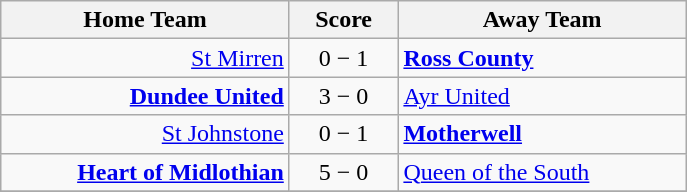<table class="wikitable" style="border-collapse: collapse;">
<tr>
<th align="right" width="185">Home Team</th>
<th align="center" width="65"> Score </th>
<th align="left" width="185">Away Team</th>
</tr>
<tr>
<td style="text-align: right;"><a href='#'>St Mirren</a></td>
<td style="text-align: center;">0 − 1</td>
<td style="text-align: left;"><strong><a href='#'>Ross County</a></strong></td>
</tr>
<tr>
<td style="text-align: right;"><strong><a href='#'>Dundee United</a></strong></td>
<td style="text-align: center;">3 − 0</td>
<td style="text-align: left;"><a href='#'>Ayr United</a></td>
</tr>
<tr>
<td style="text-align: right;"><a href='#'>St Johnstone</a></td>
<td style="text-align: center;">0 − 1</td>
<td style="text-align: left;"><strong><a href='#'>Motherwell</a></strong></td>
</tr>
<tr>
<td style="text-align: right;"><strong><a href='#'>Heart of Midlothian</a></strong></td>
<td style="text-align: center;">5 − 0</td>
<td style="text-align: left;"><a href='#'>Queen of the South</a></td>
</tr>
<tr>
</tr>
</table>
